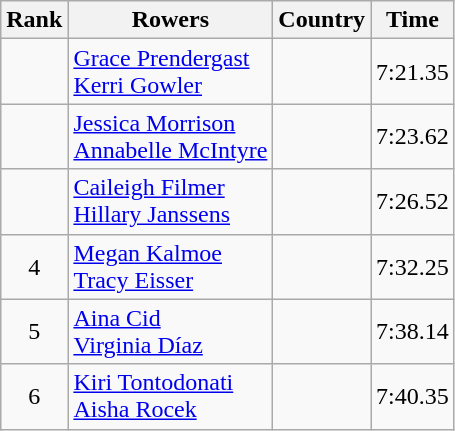<table class="wikitable" style="text-align:center">
<tr>
<th>Rank</th>
<th>Rowers</th>
<th>Country</th>
<th>Time</th>
</tr>
<tr>
<td></td>
<td align="left"><a href='#'>Grace Prendergast</a><br><a href='#'>Kerri Gowler</a></td>
<td align="left"></td>
<td>7:21.35</td>
</tr>
<tr>
<td></td>
<td align="left"><a href='#'>Jessica Morrison</a><br><a href='#'>Annabelle McIntyre</a></td>
<td align="left"></td>
<td>7:23.62</td>
</tr>
<tr>
<td></td>
<td align="left"><a href='#'>Caileigh Filmer</a><br><a href='#'>Hillary Janssens</a></td>
<td align="left"></td>
<td>7:26.52</td>
</tr>
<tr>
<td>4</td>
<td align="left"><a href='#'>Megan Kalmoe</a><br><a href='#'>Tracy Eisser</a></td>
<td align="left"></td>
<td>7:32.25</td>
</tr>
<tr>
<td>5</td>
<td align="left"><a href='#'>Aina Cid</a><br><a href='#'>Virginia Díaz</a></td>
<td align="left"></td>
<td>7:38.14</td>
</tr>
<tr>
<td>6</td>
<td align="left"><a href='#'>Kiri Tontodonati</a><br><a href='#'>Aisha Rocek</a></td>
<td align="left"></td>
<td>7:40.35</td>
</tr>
</table>
